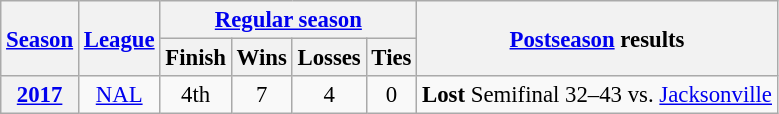<table class="wikitable" style="text-align:center; font-size: 95%;">
<tr>
<th rowspan="2"><a href='#'>Season</a></th>
<th rowspan="2"><a href='#'>League</a></th>
<th colspan="4"><a href='#'>Regular season</a></th>
<th rowspan="2"><a href='#'>Postseason</a> results</th>
</tr>
<tr>
<th>Finish</th>
<th>Wins</th>
<th>Losses</th>
<th>Ties</th>
</tr>
<tr>
<th><a href='#'>2017</a></th>
<td><a href='#'>NAL</a></td>
<td>4th</td>
<td>7</td>
<td>4</td>
<td>0</td>
<td align=left><strong>Lost</strong> Semifinal 32–43 vs. <a href='#'>Jacksonville</a></td>
</tr>
</table>
